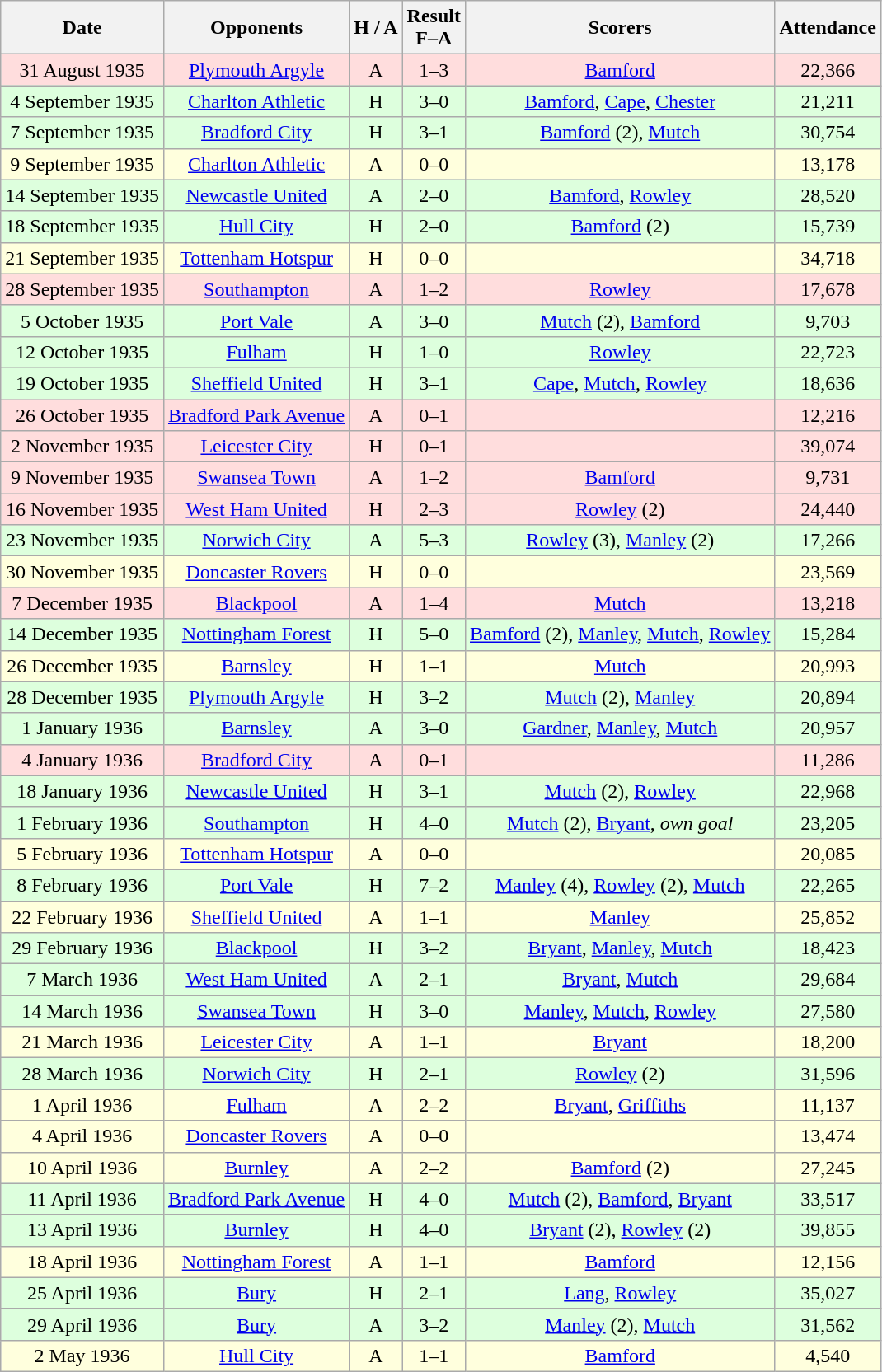<table class="wikitable" style="text-align:center">
<tr>
<th>Date</th>
<th>Opponents</th>
<th>H / A</th>
<th>Result<br>F–A</th>
<th>Scorers</th>
<th>Attendance</th>
</tr>
<tr bgcolor="#ffdddd">
<td>31 August 1935</td>
<td><a href='#'>Plymouth Argyle</a></td>
<td>A</td>
<td>1–3</td>
<td><a href='#'>Bamford</a></td>
<td>22,366</td>
</tr>
<tr bgcolor="#ddffdd">
<td>4 September 1935</td>
<td><a href='#'>Charlton Athletic</a></td>
<td>H</td>
<td>3–0</td>
<td><a href='#'>Bamford</a>, <a href='#'>Cape</a>, <a href='#'>Chester</a></td>
<td>21,211</td>
</tr>
<tr bgcolor="#ddffdd">
<td>7 September 1935</td>
<td><a href='#'>Bradford City</a></td>
<td>H</td>
<td>3–1</td>
<td><a href='#'>Bamford</a> (2), <a href='#'>Mutch</a></td>
<td>30,754</td>
</tr>
<tr bgcolor="#ffffdd">
<td>9 September 1935</td>
<td><a href='#'>Charlton Athletic</a></td>
<td>A</td>
<td>0–0</td>
<td></td>
<td>13,178</td>
</tr>
<tr bgcolor="#ddffdd">
<td>14 September 1935</td>
<td><a href='#'>Newcastle United</a></td>
<td>A</td>
<td>2–0</td>
<td><a href='#'>Bamford</a>, <a href='#'>Rowley</a></td>
<td>28,520</td>
</tr>
<tr bgcolor="#ddffdd">
<td>18 September 1935</td>
<td><a href='#'>Hull City</a></td>
<td>H</td>
<td>2–0</td>
<td><a href='#'>Bamford</a> (2)</td>
<td>15,739</td>
</tr>
<tr bgcolor="#ffffdd">
<td>21 September 1935</td>
<td><a href='#'>Tottenham Hotspur</a></td>
<td>H</td>
<td>0–0</td>
<td></td>
<td>34,718</td>
</tr>
<tr bgcolor="#ffdddd">
<td>28 September 1935</td>
<td><a href='#'>Southampton</a></td>
<td>A</td>
<td>1–2</td>
<td><a href='#'>Rowley</a></td>
<td>17,678</td>
</tr>
<tr bgcolor="#ddffdd">
<td>5 October 1935</td>
<td><a href='#'>Port Vale</a></td>
<td>A</td>
<td>3–0</td>
<td><a href='#'>Mutch</a> (2), <a href='#'>Bamford</a></td>
<td>9,703</td>
</tr>
<tr bgcolor="#ddffdd">
<td>12 October 1935</td>
<td><a href='#'>Fulham</a></td>
<td>H</td>
<td>1–0</td>
<td><a href='#'>Rowley</a></td>
<td>22,723</td>
</tr>
<tr bgcolor="#ddffdd">
<td>19 October 1935</td>
<td><a href='#'>Sheffield United</a></td>
<td>H</td>
<td>3–1</td>
<td><a href='#'>Cape</a>, <a href='#'>Mutch</a>, <a href='#'>Rowley</a></td>
<td>18,636</td>
</tr>
<tr bgcolor="#ffdddd">
<td>26 October 1935</td>
<td><a href='#'>Bradford Park Avenue</a></td>
<td>A</td>
<td>0–1</td>
<td></td>
<td>12,216</td>
</tr>
<tr bgcolor="#ffdddd">
<td>2 November 1935</td>
<td><a href='#'>Leicester City</a></td>
<td>H</td>
<td>0–1</td>
<td></td>
<td>39,074</td>
</tr>
<tr bgcolor="#ffdddd">
<td>9 November 1935</td>
<td><a href='#'>Swansea Town</a></td>
<td>A</td>
<td>1–2</td>
<td><a href='#'>Bamford</a></td>
<td>9,731</td>
</tr>
<tr bgcolor="#ffdddd">
<td>16 November 1935</td>
<td><a href='#'>West Ham United</a></td>
<td>H</td>
<td>2–3</td>
<td><a href='#'>Rowley</a> (2)</td>
<td>24,440</td>
</tr>
<tr bgcolor="#ddffdd">
<td>23 November 1935</td>
<td><a href='#'>Norwich City</a></td>
<td>A</td>
<td>5–3</td>
<td><a href='#'>Rowley</a> (3), <a href='#'>Manley</a> (2)</td>
<td>17,266</td>
</tr>
<tr bgcolor="#ffffdd">
<td>30 November 1935</td>
<td><a href='#'>Doncaster Rovers</a></td>
<td>H</td>
<td>0–0</td>
<td></td>
<td>23,569</td>
</tr>
<tr bgcolor="#ffdddd">
<td>7 December 1935</td>
<td><a href='#'>Blackpool</a></td>
<td>A</td>
<td>1–4</td>
<td><a href='#'>Mutch</a></td>
<td>13,218</td>
</tr>
<tr bgcolor="#ddffdd">
<td>14 December 1935</td>
<td><a href='#'>Nottingham Forest</a></td>
<td>H</td>
<td>5–0</td>
<td><a href='#'>Bamford</a> (2), <a href='#'>Manley</a>, <a href='#'>Mutch</a>, <a href='#'>Rowley</a></td>
<td>15,284</td>
</tr>
<tr bgcolor="#ffffdd">
<td>26 December 1935</td>
<td><a href='#'>Barnsley</a></td>
<td>H</td>
<td>1–1</td>
<td><a href='#'>Mutch</a></td>
<td>20,993</td>
</tr>
<tr bgcolor="#ddffdd">
<td>28 December 1935</td>
<td><a href='#'>Plymouth Argyle</a></td>
<td>H</td>
<td>3–2</td>
<td><a href='#'>Mutch</a> (2), <a href='#'>Manley</a></td>
<td>20,894</td>
</tr>
<tr bgcolor="#ddffdd">
<td>1 January 1936</td>
<td><a href='#'>Barnsley</a></td>
<td>A</td>
<td>3–0</td>
<td><a href='#'>Gardner</a>, <a href='#'>Manley</a>, <a href='#'>Mutch</a></td>
<td>20,957</td>
</tr>
<tr bgcolor="#ffdddd">
<td>4 January 1936</td>
<td><a href='#'>Bradford City</a></td>
<td>A</td>
<td>0–1</td>
<td></td>
<td>11,286</td>
</tr>
<tr bgcolor="#ddffdd">
<td>18 January 1936</td>
<td><a href='#'>Newcastle United</a></td>
<td>H</td>
<td>3–1</td>
<td><a href='#'>Mutch</a> (2), <a href='#'>Rowley</a></td>
<td>22,968</td>
</tr>
<tr bgcolor="#ddffdd">
<td>1 February 1936</td>
<td><a href='#'>Southampton</a></td>
<td>H</td>
<td>4–0</td>
<td><a href='#'>Mutch</a> (2), <a href='#'>Bryant</a>, <em>own goal</em></td>
<td>23,205</td>
</tr>
<tr bgcolor="#ffffdd">
<td>5 February 1936</td>
<td><a href='#'>Tottenham Hotspur</a></td>
<td>A</td>
<td>0–0</td>
<td></td>
<td>20,085</td>
</tr>
<tr bgcolor="#ddffdd">
<td>8 February 1936</td>
<td><a href='#'>Port Vale</a></td>
<td>H</td>
<td>7–2</td>
<td><a href='#'>Manley</a> (4), <a href='#'>Rowley</a> (2), <a href='#'>Mutch</a></td>
<td>22,265</td>
</tr>
<tr bgcolor="#ffffdd">
<td>22 February 1936</td>
<td><a href='#'>Sheffield United</a></td>
<td>A</td>
<td>1–1</td>
<td><a href='#'>Manley</a></td>
<td>25,852</td>
</tr>
<tr bgcolor="#ddffdd">
<td>29 February 1936</td>
<td><a href='#'>Blackpool</a></td>
<td>H</td>
<td>3–2</td>
<td><a href='#'>Bryant</a>, <a href='#'>Manley</a>, <a href='#'>Mutch</a></td>
<td>18,423</td>
</tr>
<tr bgcolor="#ddffdd">
<td>7 March 1936</td>
<td><a href='#'>West Ham United</a></td>
<td>A</td>
<td>2–1</td>
<td><a href='#'>Bryant</a>, <a href='#'>Mutch</a></td>
<td>29,684</td>
</tr>
<tr bgcolor="#ddffdd">
<td>14 March 1936</td>
<td><a href='#'>Swansea Town</a></td>
<td>H</td>
<td>3–0</td>
<td><a href='#'>Manley</a>, <a href='#'>Mutch</a>, <a href='#'>Rowley</a></td>
<td>27,580</td>
</tr>
<tr bgcolor="#ffffdd">
<td>21 March 1936</td>
<td><a href='#'>Leicester City</a></td>
<td>A</td>
<td>1–1</td>
<td><a href='#'>Bryant</a></td>
<td>18,200</td>
</tr>
<tr bgcolor="#ddffdd">
<td>28 March 1936</td>
<td><a href='#'>Norwich City</a></td>
<td>H</td>
<td>2–1</td>
<td><a href='#'>Rowley</a> (2)</td>
<td>31,596</td>
</tr>
<tr bgcolor="#ffffdd">
<td>1 April 1936</td>
<td><a href='#'>Fulham</a></td>
<td>A</td>
<td>2–2</td>
<td><a href='#'>Bryant</a>, <a href='#'>Griffiths</a></td>
<td>11,137</td>
</tr>
<tr bgcolor="#ffffdd">
<td>4 April 1936</td>
<td><a href='#'>Doncaster Rovers</a></td>
<td>A</td>
<td>0–0</td>
<td></td>
<td>13,474</td>
</tr>
<tr bgcolor="#ffffdd">
<td>10 April 1936</td>
<td><a href='#'>Burnley</a></td>
<td>A</td>
<td>2–2</td>
<td><a href='#'>Bamford</a> (2)</td>
<td>27,245</td>
</tr>
<tr bgcolor="#ddffdd">
<td>11 April 1936</td>
<td><a href='#'>Bradford Park Avenue</a></td>
<td>H</td>
<td>4–0</td>
<td><a href='#'>Mutch</a> (2), <a href='#'>Bamford</a>, <a href='#'>Bryant</a></td>
<td>33,517</td>
</tr>
<tr bgcolor="#ddffdd">
<td>13 April 1936</td>
<td><a href='#'>Burnley</a></td>
<td>H</td>
<td>4–0</td>
<td><a href='#'>Bryant</a> (2), <a href='#'>Rowley</a> (2)</td>
<td>39,855</td>
</tr>
<tr bgcolor="#ffffdd">
<td>18 April 1936</td>
<td><a href='#'>Nottingham Forest</a></td>
<td>A</td>
<td>1–1</td>
<td><a href='#'>Bamford</a></td>
<td>12,156</td>
</tr>
<tr bgcolor="#ddffdd">
<td>25 April 1936</td>
<td><a href='#'>Bury</a></td>
<td>H</td>
<td>2–1</td>
<td><a href='#'>Lang</a>, <a href='#'>Rowley</a></td>
<td>35,027</td>
</tr>
<tr bgcolor="#ddffdd">
<td>29 April 1936</td>
<td><a href='#'>Bury</a></td>
<td>A</td>
<td>3–2</td>
<td><a href='#'>Manley</a> (2), <a href='#'>Mutch</a></td>
<td>31,562</td>
</tr>
<tr bgcolor="#ffffdd">
<td>2 May 1936</td>
<td><a href='#'>Hull City</a></td>
<td>A</td>
<td>1–1</td>
<td><a href='#'>Bamford</a></td>
<td>4,540</td>
</tr>
</table>
